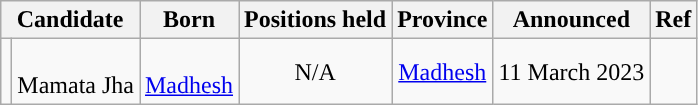<table class="wikitable sortable"  style="text-align:center">
<tr>
<th colspan="2">Candidate</th>
<th>Born</th>
<th>Positions held</th>
<th>Province</th>
<th>Announced</th>
<th class="unsortable">Ref</th>
</tr>
<tr>
<td></td>
<td><br>Mamata Jha</td>
<td><br><a href='#'>Madhesh</a></td>
<td data-sort-value="Speaker">N/A</td>
<td><a href='#'>Madhesh</a></td>
<td>11 March 2023</td>
<td></td>
</tr>
</table>
